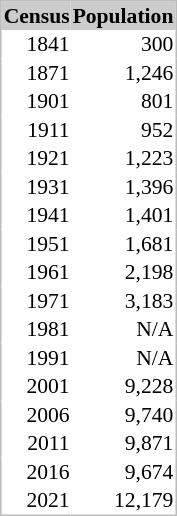<table cellpadding="1" style="float:right; margin:0 1em 1em 0; border:1px #bbb solid; border-collapse:collapse; font-size:90%;">
<tr style="text-align:center;" bgcolor="#cccccc">
<th>Census</th>
<th>Population</th>
</tr>
<tr style="text-align:right;">
<td>1841</td>
<td>300</td>
</tr>
<tr style="text-align:right;">
<td>1871</td>
<td>1,246</td>
</tr>
<tr style="text-align:right;">
<td>1901</td>
<td>801</td>
</tr>
<tr style="text-align:right;">
<td>1911</td>
<td>952</td>
</tr>
<tr style="text-align:right;">
<td>1921</td>
<td>1,223</td>
</tr>
<tr style="text-align:right;">
<td>1931</td>
<td>1,396</td>
</tr>
<tr style="text-align:right;">
<td>1941</td>
<td>1,401</td>
</tr>
<tr style="text-align:right;">
<td>1951</td>
<td>1,681</td>
</tr>
<tr style="text-align:right;">
<td>1961</td>
<td>2,198</td>
</tr>
<tr style="text-align:right;">
<td>1971</td>
<td>3,183</td>
</tr>
<tr style="text-align:right;">
<td>1981</td>
<td>N/A</td>
</tr>
<tr style="text-align:right;">
<td>1991</td>
<td>N/A</td>
</tr>
<tr style="text-align:right;">
<td>2001</td>
<td>9,228</td>
</tr>
<tr style="text-align:right;">
<td>2006</td>
<td>9,740</td>
</tr>
<tr style="text-align:right;">
<td>2011</td>
<td>9,871</td>
</tr>
<tr style="text-align:right;">
<td>2016</td>
<td>9,674</td>
</tr>
<tr style="text-align:right;">
<td>2021</td>
<td>12,179</td>
</tr>
<tr style="text-align:right;">
</tr>
</table>
